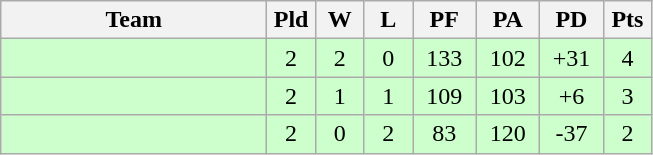<table class="wikitable" style="text-align:center;">
<tr>
<th width=170>Team</th>
<th width=25>Pld</th>
<th width=25>W</th>
<th width=25>L</th>
<th width=35>PF</th>
<th width=35>PA</th>
<th width=35>PD</th>
<th width=25>Pts</th>
</tr>
<tr style="background:#cfc;">
<td align="left"></td>
<td>2</td>
<td>2</td>
<td>0</td>
<td>133</td>
<td>102</td>
<td>+31</td>
<td>4</td>
</tr>
<tr style="background:#cfc;">
<td align="left"></td>
<td>2</td>
<td>1</td>
<td>1</td>
<td>109</td>
<td>103</td>
<td>+6</td>
<td>3</td>
</tr>
<tr style="background:#cfc;">
<td align="left"></td>
<td>2</td>
<td>0</td>
<td>2</td>
<td>83</td>
<td>120</td>
<td>-37</td>
<td>2</td>
</tr>
</table>
